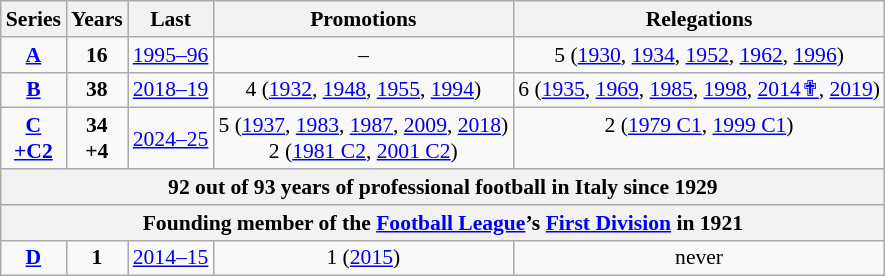<table class="wikitable sortable" style="font-size:90%; text-align: center;">
<tr>
<th>Series</th>
<th>Years</th>
<th>Last</th>
<th>Promotions</th>
<th>Relegations</th>
</tr>
<tr>
<td align=center><strong><a href='#'>A</a></strong></td>
<td><strong>16</strong></td>
<td><a href='#'>1995–96</a></td>
<td>–</td>
<td> 5 (<a href='#'>1930</a>, <a href='#'>1934</a>, <a href='#'>1952</a>, <a href='#'>1962</a>, <a href='#'>1996</a>)</td>
</tr>
<tr>
<td align=center><strong><a href='#'>B</a></strong></td>
<td><strong>38</strong></td>
<td><a href='#'>2018–19</a></td>
<td> 4 (<a href='#'>1932</a>, <a href='#'>1948</a>, <a href='#'>1955</a>, <a href='#'>1994</a>)</td>
<td> 6 (<a href='#'>1935</a>, <a href='#'>1969</a>, <a href='#'>1985</a>, <a href='#'>1998</a>, <a href='#'>2014✟</a>, <a href='#'>2019</a>)</td>
</tr>
<tr>
<td align=center><strong><a href='#'>C</a><br><a href='#'>+C2</a></strong></td>
<td><strong>34<br>+4</strong></td>
<td><a href='#'>2024–25</a></td>
<td> 5 (<a href='#'>1937</a>, <a href='#'>1983</a>, <a href='#'>1987</a>, <a href='#'>2009</a>, <a href='#'>2018</a>)<br> 2 (<a href='#'>1981 C2</a>, <a href='#'>2001 C2</a>)</td>
<td> 2 (<a href='#'>1979 C1</a>, <a href='#'>1999 C1</a>)<br><br></td>
</tr>
<tr>
<th colspan=5>92 out of 93 years of professional football in Italy since 1929</th>
</tr>
<tr>
<th colspan=5>Founding member of the <a href='#'>Football League</a>’s <a href='#'>First Division</a> in 1921</th>
</tr>
<tr>
<td align=center><strong><a href='#'>D</a></strong></td>
<td><strong>1</strong></td>
<td><a href='#'>2014–15</a></td>
<td> 1 (<a href='#'>2015</a>)</td>
<td>never</td>
</tr>
</table>
